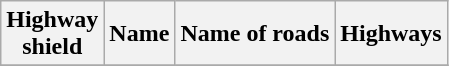<table class="wikitable">
<tr>
<th>Highway <br>shield</th>
<th>Name</th>
<th>Name of roads</th>
<th>Highways</th>
</tr>
<tr>
</tr>
</table>
